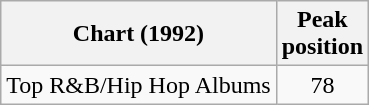<table class="wikitable">
<tr>
<th>Chart (1992)</th>
<th>Peak<br>position</th>
</tr>
<tr>
<td>Top R&B/Hip Hop Albums</td>
<td align=center>78</td>
</tr>
</table>
